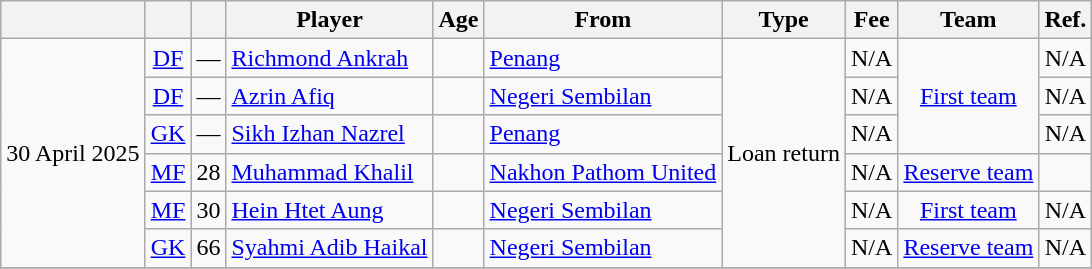<table class="wikitable" style="text-align:center; font-size:100%; ">
<tr>
<th></th>
<th></th>
<th></th>
<th>Player</th>
<th>Age</th>
<th>From</th>
<th>Type</th>
<th>Fee</th>
<th>Team</th>
<th>Ref.</th>
</tr>
<tr>
<td rowspan="6">30 April 2025</td>
<td><a href='#'>DF</a></td>
<td>—</td>
<td style="text-align:left"> <a href='#'>Richmond Ankrah</a></td>
<td></td>
<td style="text-align:left"> <a href='#'>Penang</a></td>
<td rowspan="6">Loan return</td>
<td>N/A</td>
<td rowspan="3"><a href='#'>First team</a></td>
<td>N/A</td>
</tr>
<tr>
<td><a href='#'>DF</a></td>
<td>—</td>
<td style="text-align:left"> <a href='#'>Azrin Afiq</a></td>
<td></td>
<td style="text-align:left"> <a href='#'>Negeri Sembilan</a></td>
<td>N/A</td>
<td>N/A</td>
</tr>
<tr>
<td><a href='#'>GK</a></td>
<td>—</td>
<td style="text-align:left"> <a href='#'>Sikh Izhan Nazrel</a></td>
<td></td>
<td style="text-align:left"> <a href='#'>Penang</a></td>
<td>N/A</td>
<td>N/A</td>
</tr>
<tr>
<td><a href='#'>MF</a></td>
<td>28</td>
<td style="text-align:left"> <a href='#'>Muhammad Khalil</a></td>
<td></td>
<td style="text-align:left"> <a href='#'>Nakhon Pathom United</a></td>
<td>N/A</td>
<td><a href='#'>Reserve team</a></td>
<td></td>
</tr>
<tr>
<td><a href='#'>MF</a></td>
<td>30</td>
<td style="text-align:left"> <a href='#'>Hein Htet Aung</a></td>
<td></td>
<td style="text-align:left"> <a href='#'>Negeri Sembilan</a></td>
<td>N/A</td>
<td><a href='#'>First team</a></td>
<td>N/A</td>
</tr>
<tr>
<td><a href='#'>GK</a></td>
<td>66</td>
<td style="text-align:left"> <a href='#'>Syahmi Adib Haikal</a></td>
<td></td>
<td style="text-align:left"> <a href='#'>Negeri Sembilan</a></td>
<td>N/A</td>
<td><a href='#'>Reserve team</a></td>
<td>N/A</td>
</tr>
<tr>
</tr>
</table>
